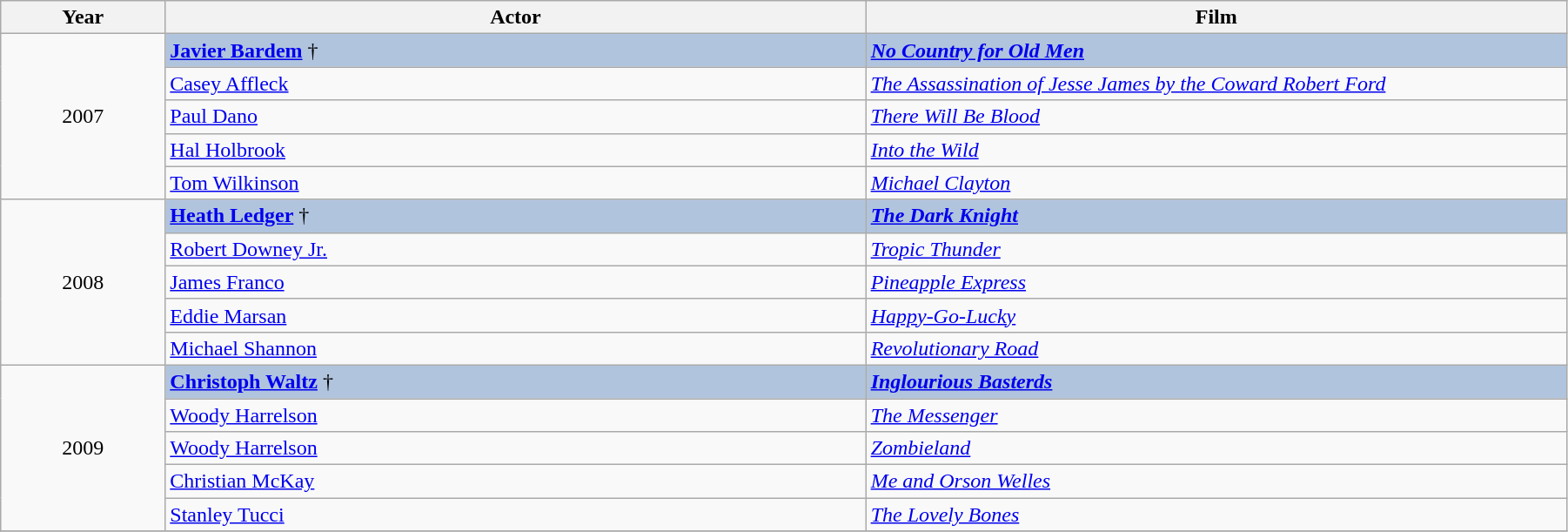<table class="wikitable" width="95%" cellpadding="5">
<tr>
<th width="100"><strong>Year</strong></th>
<th width="450"><strong>Actor</strong></th>
<th width="450"><strong>Film</strong></th>
</tr>
<tr>
<td rowspan=5 style="text-align:center;">2007<br></td>
<td style="background:#B0C4DE;"><strong><a href='#'>Javier Bardem</a></strong> †</td>
<td style="background:#B0C4DE;"><strong><em><a href='#'>No Country for Old Men</a></em></strong></td>
</tr>
<tr>
<td><a href='#'>Casey Affleck</a></td>
<td><em><a href='#'>The Assassination of Jesse James by the Coward Robert Ford</a></em></td>
</tr>
<tr>
<td><a href='#'>Paul Dano</a></td>
<td><em><a href='#'>There Will Be Blood</a></em></td>
</tr>
<tr>
<td><a href='#'>Hal Holbrook</a></td>
<td><em><a href='#'>Into the Wild</a></em></td>
</tr>
<tr>
<td><a href='#'>Tom Wilkinson</a></td>
<td><em><a href='#'>Michael Clayton</a></em></td>
</tr>
<tr>
<td rowspan=5 style="text-align:center;">2008<br></td>
<td style="background:#B0C4DE;"><strong><a href='#'>Heath Ledger</a></strong> †</td>
<td style="background:#B0C4DE;"><strong><em><a href='#'>The Dark Knight</a></em></strong></td>
</tr>
<tr>
<td><a href='#'>Robert Downey Jr.</a></td>
<td><em><a href='#'>Tropic Thunder</a></em></td>
</tr>
<tr>
<td><a href='#'>James Franco</a></td>
<td><em><a href='#'>Pineapple Express</a></em></td>
</tr>
<tr>
<td><a href='#'>Eddie Marsan</a></td>
<td><em><a href='#'>Happy-Go-Lucky</a></em></td>
</tr>
<tr>
<td><a href='#'>Michael Shannon</a></td>
<td><em><a href='#'>Revolutionary Road</a></em></td>
</tr>
<tr>
<td rowspan=5 style="text-align:center;">2009<br></td>
<td style="background:#B0C4DE;"><strong><a href='#'>Christoph Waltz</a></strong> †</td>
<td style="background:#B0C4DE;"><strong><em><a href='#'>Inglourious Basterds</a></em></strong></td>
</tr>
<tr>
<td><a href='#'>Woody Harrelson</a></td>
<td><em><a href='#'>The Messenger</a></em></td>
</tr>
<tr>
<td><a href='#'>Woody Harrelson</a></td>
<td><em><a href='#'>Zombieland</a></em></td>
</tr>
<tr>
<td><a href='#'>Christian McKay</a></td>
<td><em><a href='#'>Me and Orson Welles</a></em></td>
</tr>
<tr>
<td><a href='#'>Stanley Tucci</a></td>
<td><em><a href='#'>The Lovely Bones</a></em></td>
</tr>
<tr>
</tr>
</table>
